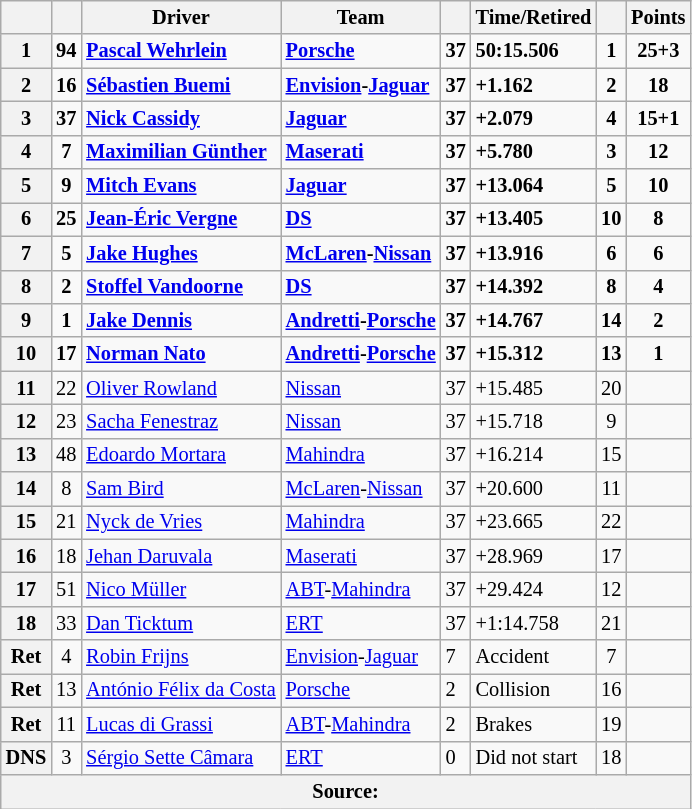<table class="wikitable sortable" style="font-size: 85%">
<tr>
<th scope="col"></th>
<th scope="col"></th>
<th scope="col">Driver</th>
<th scope="col">Team</th>
<th scope="col"></th>
<th scope="col" class="unsortable">Time/Retired</th>
<th scope="col"></th>
<th scope="col">Points</th>
</tr>
<tr>
<th scope="row">1</th>
<td align="center"><strong>94</strong></td>
<td data-sort-value=""><strong> <a href='#'>Pascal Wehrlein</a></strong></td>
<td><strong><a href='#'>Porsche</a></strong></td>
<td><strong>37</strong></td>
<td><strong>50:15.506</strong></td>
<td align="center"><strong>1</strong></td>
<td align="center"><strong>25+3</strong></td>
</tr>
<tr>
<th scope="row">2</th>
<td align="center"><strong>16</strong></td>
<td data-sort-value=""><strong> <a href='#'>Sébastien Buemi</a></strong></td>
<td><strong><a href='#'>Envision</a>-<a href='#'>Jaguar</a></strong></td>
<td><strong>37</strong></td>
<td><strong>+1.162</strong></td>
<td align="center"><strong>2</strong></td>
<td align="center"><strong>18</strong></td>
</tr>
<tr>
<th scope="row">3</th>
<td align="center"><strong>37</strong></td>
<td data-sort-value=""><strong> <a href='#'>Nick Cassidy</a></strong></td>
<td><strong><a href='#'>Jaguar</a></strong></td>
<td><strong>37</strong></td>
<td><strong>+2.079</strong></td>
<td align="center"><strong>4</strong></td>
<td align="center"><strong>15+1</strong></td>
</tr>
<tr>
<th scope="row">4</th>
<td align="center"><strong>7</strong></td>
<td data-sort-value=""><strong> <a href='#'>Maximilian Günther</a></strong></td>
<td><strong><a href='#'>Maserati</a></strong></td>
<td><strong>37</strong></td>
<td><strong>+5.780</strong></td>
<td align="center"><strong>3</strong></td>
<td align="center"><strong>12</strong></td>
</tr>
<tr>
<th scope="row">5</th>
<td align="center"><strong>9</strong></td>
<td data-sort-value=""><strong> <a href='#'>Mitch Evans</a></strong></td>
<td><strong><a href='#'>Jaguar</a></strong></td>
<td><strong>37</strong></td>
<td><strong>+13.064</strong></td>
<td align="center"><strong>5</strong></td>
<td align="center"><strong>10</strong></td>
</tr>
<tr>
<th scope="row">6</th>
<td align="center"><strong>25</strong></td>
<td data-sort-value=""><strong> <a href='#'>Jean-Éric Vergne</a></strong></td>
<td><strong><a href='#'>DS</a></strong></td>
<td><strong>37</strong></td>
<td><strong>+13.405</strong></td>
<td align="center"><strong>10</strong></td>
<td align="center"><strong>8</strong></td>
</tr>
<tr>
<th scope="row">7</th>
<td align="center"><strong>5</strong></td>
<td data-sort-value=""><strong> <a href='#'>Jake Hughes</a></strong></td>
<td><strong><a href='#'>McLaren</a>-<a href='#'>Nissan</a></strong></td>
<td><strong>37</strong></td>
<td><strong>+13.916</strong></td>
<td align="center"><strong>6</strong></td>
<td align="center"><strong>6</strong></td>
</tr>
<tr>
<th scope="row">8</th>
<td align="center"><strong>2</strong></td>
<td data-sort-value=""><strong> <a href='#'>Stoffel Vandoorne</a></strong></td>
<td><strong><a href='#'>DS</a></strong></td>
<td><strong>37</strong></td>
<td><strong>+14.392</strong></td>
<td align="center"><strong>8</strong></td>
<td align="center"><strong>4</strong></td>
</tr>
<tr>
<th scope="row">9</th>
<td align="center"><strong>1</strong></td>
<td data-sort-value=""><strong> <a href='#'>Jake Dennis</a></strong></td>
<td><strong><a href='#'>Andretti</a>-<a href='#'>Porsche</a></strong></td>
<td><strong>37</strong></td>
<td><strong>+14.767</strong></td>
<td align="center"><strong>14</strong></td>
<td align="center"><strong>2</strong></td>
</tr>
<tr>
<th scope="row">10</th>
<td align="center"><strong>17</strong></td>
<td data-sort-value=""><strong> <a href='#'>Norman Nato</a></strong></td>
<td><strong><a href='#'>Andretti</a>-<a href='#'>Porsche</a></strong></td>
<td><strong>37</strong></td>
<td><strong>+15.312</strong></td>
<td align="center"><strong>13</strong></td>
<td align="center"><strong>1</strong></td>
</tr>
<tr>
<th scope="row">11</th>
<td align="center">22</td>
<td data-sort-value=""> <a href='#'>Oliver Rowland</a></td>
<td><a href='#'>Nissan</a></td>
<td>37</td>
<td>+15.485</td>
<td align="center">20</td>
<td align="center"></td>
</tr>
<tr>
<th scope="row">12</th>
<td align="center">23</td>
<td data-sort-value=""> <a href='#'>Sacha Fenestraz</a></td>
<td><a href='#'>Nissan</a></td>
<td>37</td>
<td>+15.718</td>
<td align="center">9</td>
<td align="center"></td>
</tr>
<tr>
<th scope="row">13</th>
<td align="center">48</td>
<td data-sort-value=""> <a href='#'>Edoardo Mortara</a></td>
<td><a href='#'>Mahindra</a></td>
<td>37</td>
<td>+16.214</td>
<td align="center">15</td>
<td align="center"></td>
</tr>
<tr>
<th scope="row">14</th>
<td align="center">8</td>
<td data-sort-value=""> <a href='#'>Sam Bird</a></td>
<td><a href='#'>McLaren</a>-<a href='#'>Nissan</a></td>
<td>37</td>
<td>+20.600</td>
<td align="center">11</td>
<td align="center"></td>
</tr>
<tr>
<th scope="row">15</th>
<td align="center">21</td>
<td data-sort-value=""> <a href='#'>Nyck de Vries</a></td>
<td><a href='#'>Mahindra</a></td>
<td>37</td>
<td>+23.665</td>
<td align="center">22</td>
<td align="center"></td>
</tr>
<tr>
<th scope="row">16</th>
<td align="center">18</td>
<td data-sort-value=""> <a href='#'>Jehan Daruvala</a></td>
<td><a href='#'>Maserati</a></td>
<td>37</td>
<td>+28.969</td>
<td align="center">17</td>
<td align="center"></td>
</tr>
<tr>
<th scope="row">17</th>
<td align="center">51</td>
<td data-sort-value=""> <a href='#'>Nico Müller</a></td>
<td><a href='#'>ABT</a>-<a href='#'>Mahindra</a></td>
<td>37</td>
<td>+29.424</td>
<td align="center">12</td>
<td align="center"></td>
</tr>
<tr>
<th scope="row">18</th>
<td align="center">33</td>
<td data-sort-value=""> <a href='#'>Dan Ticktum</a></td>
<td><a href='#'>ERT</a></td>
<td>37</td>
<td>+1:14.758</td>
<td align="center">21</td>
<td align="center"></td>
</tr>
<tr>
<th scope="row">Ret</th>
<td align="center">4</td>
<td data-sort-value=""> <a href='#'>Robin Frijns</a></td>
<td><a href='#'>Envision</a>-<a href='#'>Jaguar</a></td>
<td>7</td>
<td>Accident</td>
<td align="center">7</td>
<td align="center"></td>
</tr>
<tr>
<th scope="row">Ret</th>
<td align="center">13</td>
<td data-sort-value=""> <a href='#'>António Félix da Costa</a></td>
<td><a href='#'>Porsche</a></td>
<td>2</td>
<td>Collision</td>
<td align="center">16</td>
<td align="center"></td>
</tr>
<tr>
<th scope="row">Ret</th>
<td align="center">11</td>
<td data-sort-value=""> <a href='#'>Lucas di Grassi</a></td>
<td><a href='#'>ABT</a>-<a href='#'>Mahindra</a></td>
<td>2</td>
<td>Brakes</td>
<td align="center">19</td>
<td align="center"></td>
</tr>
<tr>
<th scope="row">DNS</th>
<td align="center">3</td>
<td data-sort-value=""> <a href='#'>Sérgio Sette Câmara</a></td>
<td><a href='#'>ERT</a></td>
<td>0</td>
<td>Did not start</td>
<td align="center">18</td>
<td align="center"></td>
</tr>
<tr>
<th colspan="8">Source:</th>
</tr>
</table>
